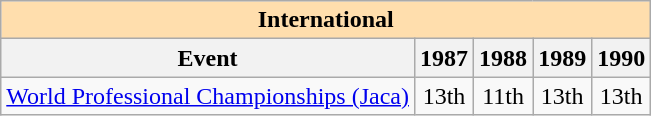<table class="wikitable" style="text-align:center">
<tr>
<th style="background-color: #ffdead; " colspan=5 align=center>International</th>
</tr>
<tr>
<th>Event</th>
<th>1987</th>
<th>1988</th>
<th>1989</th>
<th>1990</th>
</tr>
<tr>
<td align=left><a href='#'>World Professional Championships (Jaca)</a></td>
<td>13th</td>
<td>11th</td>
<td>13th</td>
<td>13th</td>
</tr>
</table>
